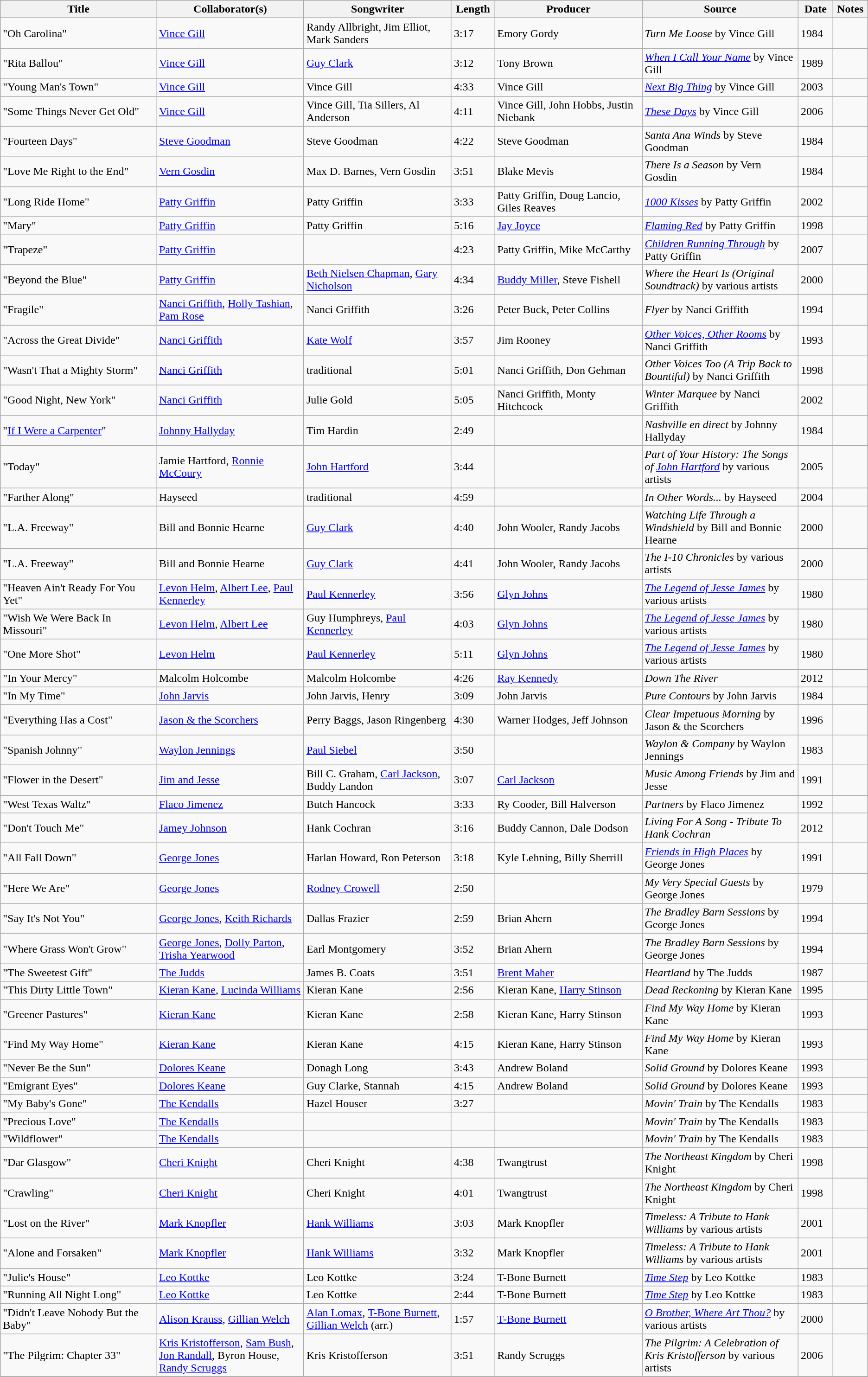<table class="wikitable sortable">
<tr>
<th width="18%">Title</th>
<th width="17%">Collaborator(s)</th>
<th width="17%">Songwriter</th>
<th width="5%">Length</th>
<th width="17%">Producer</th>
<th width="18%">Source</th>
<th width="4%">Date</th>
<th width="4%">Notes</th>
</tr>
<tr>
<td>"Oh Carolina"</td>
<td><a href='#'>Vince Gill</a></td>
<td>Randy Allbright, Jim Elliot, Mark Sanders</td>
<td>3:17</td>
<td>Emory Gordy</td>
<td><em>Turn Me Loose</em> by Vince Gill</td>
<td>1984</td>
<td></td>
</tr>
<tr>
<td>"Rita Ballou"</td>
<td><a href='#'>Vince Gill</a></td>
<td><a href='#'>Guy Clark</a></td>
<td>3:12</td>
<td>Tony Brown</td>
<td><em><a href='#'>When I Call Your Name</a></em> by Vince Gill</td>
<td>1989</td>
<td></td>
</tr>
<tr>
<td>"Young Man's Town"</td>
<td><a href='#'>Vince Gill</a></td>
<td>Vince Gill</td>
<td>4:33</td>
<td>Vince Gill</td>
<td><em><a href='#'>Next Big Thing</a></em> by Vince Gill</td>
<td>2003</td>
<td></td>
</tr>
<tr>
<td>"Some Things Never Get Old"</td>
<td><a href='#'>Vince Gill</a></td>
<td>Vince Gill, Tia Sillers, Al Anderson</td>
<td>4:11</td>
<td>Vince Gill, John Hobbs, Justin Niebank</td>
<td><em><a href='#'>These Days</a></em> by Vince Gill</td>
<td>2006</td>
<td></td>
</tr>
<tr>
<td>"Fourteen Days"</td>
<td><a href='#'>Steve Goodman</a></td>
<td>Steve Goodman</td>
<td>4:22</td>
<td>Steve Goodman</td>
<td><em>Santa Ana Winds</em> by Steve Goodman</td>
<td>1984</td>
<td></td>
</tr>
<tr>
<td>"Love Me Right to the End"</td>
<td><a href='#'>Vern Gosdin</a></td>
<td>Max D. Barnes, Vern Gosdin</td>
<td>3:51</td>
<td>Blake Mevis</td>
<td><em>There Is a Season</em> by Vern Gosdin</td>
<td>1984</td>
<td></td>
</tr>
<tr>
<td>"Long Ride Home"</td>
<td><a href='#'>Patty Griffin</a></td>
<td>Patty Griffin</td>
<td>3:33</td>
<td>Patty Griffin, Doug Lancio, Giles Reaves</td>
<td><em><a href='#'>1000 Kisses</a></em> by Patty Griffin</td>
<td>2002</td>
<td></td>
</tr>
<tr>
<td>"Mary"</td>
<td><a href='#'>Patty Griffin</a></td>
<td>Patty Griffin</td>
<td>5:16</td>
<td><a href='#'>Jay Joyce</a></td>
<td><em><a href='#'>Flaming Red</a></em> by Patty Griffin</td>
<td>1998</td>
<td></td>
</tr>
<tr>
<td>"Trapeze"</td>
<td><a href='#'>Patty Griffin</a></td>
<td></td>
<td>4:23</td>
<td>Patty Griffin, Mike McCarthy</td>
<td><em><a href='#'>Children Running Through</a></em> by Patty Griffin</td>
<td>2007</td>
<td></td>
</tr>
<tr>
<td>"Beyond the Blue"</td>
<td><a href='#'>Patty Griffin</a></td>
<td><a href='#'>Beth Nielsen Chapman</a>, <a href='#'>Gary Nicholson</a></td>
<td>4:34</td>
<td><a href='#'>Buddy Miller</a>, Steve Fishell</td>
<td><em>Where the Heart Is (Original Soundtrack)</em> by various artists</td>
<td>2000</td>
<td></td>
</tr>
<tr>
<td>"Fragile"</td>
<td><a href='#'>Nanci Griffith</a>, <a href='#'>Holly Tashian</a>, <a href='#'>Pam Rose</a></td>
<td>Nanci Griffith</td>
<td>3:26</td>
<td>Peter Buck, Peter Collins</td>
<td><em>Flyer</em> by Nanci Griffith</td>
<td>1994</td>
<td></td>
</tr>
<tr>
<td>"Across the Great Divide"</td>
<td><a href='#'>Nanci Griffith</a></td>
<td><a href='#'>Kate Wolf</a></td>
<td>3:57</td>
<td>Jim Rooney</td>
<td><em><a href='#'>Other Voices, Other Rooms</a></em> by Nanci Griffith</td>
<td>1993</td>
<td></td>
</tr>
<tr>
<td>"Wasn't That a Mighty Storm"</td>
<td><a href='#'>Nanci Griffith</a></td>
<td>traditional</td>
<td>5:01</td>
<td>Nanci Griffith, Don Gehman</td>
<td><em>Other Voices Too (A Trip Back to Bountiful)</em> by Nanci Griffith</td>
<td>1998</td>
<td></td>
</tr>
<tr>
<td>"Good Night, New York"</td>
<td><a href='#'>Nanci Griffith</a></td>
<td>Julie Gold</td>
<td>5:05</td>
<td>Nanci Griffith, Monty Hitchcock</td>
<td><em>Winter Marquee</em> by Nanci Griffith</td>
<td>2002</td>
<td></td>
</tr>
<tr>
<td>"<a href='#'>If I Were a Carpenter</a>"</td>
<td><a href='#'>Johnny Hallyday</a></td>
<td>Tim Hardin</td>
<td>2:49</td>
<td></td>
<td><em>Nashville en direct</em> by Johnny Hallyday</td>
<td>1984</td>
<td></td>
</tr>
<tr>
<td>"Today"</td>
<td>Jamie Hartford, <a href='#'>Ronnie McCoury</a></td>
<td><a href='#'>John Hartford</a></td>
<td>3:44</td>
<td></td>
<td><em>Part of Your History: The Songs of <a href='#'>John Hartford</a></em> by various artists</td>
<td>2005</td>
<td></td>
</tr>
<tr>
<td>"Farther Along"</td>
<td>Hayseed</td>
<td>traditional</td>
<td>4:59</td>
<td></td>
<td><em>In Other Words...</em> by Hayseed</td>
<td>2004</td>
<td></td>
</tr>
<tr>
<td>"L.A. Freeway"</td>
<td>Bill and Bonnie Hearne</td>
<td><a href='#'>Guy Clark</a></td>
<td>4:40</td>
<td>John Wooler, Randy Jacobs</td>
<td><em>Watching Life Through a Windshield</em> by Bill and Bonnie Hearne</td>
<td>2000</td>
<td></td>
</tr>
<tr>
<td>"L.A. Freeway"</td>
<td>Bill and Bonnie Hearne</td>
<td><a href='#'>Guy Clark</a></td>
<td>4:41</td>
<td>John Wooler, Randy Jacobs</td>
<td><em>The I-10 Chronicles</em> by various artists</td>
<td>2000</td>
<td></td>
</tr>
<tr>
<td>"Heaven Ain't Ready For You Yet"</td>
<td><a href='#'>Levon Helm</a>, <a href='#'>Albert Lee</a>, <a href='#'>Paul Kennerley</a></td>
<td><a href='#'>Paul Kennerley</a></td>
<td>3:56</td>
<td><a href='#'>Glyn Johns</a></td>
<td><em><a href='#'>The Legend of Jesse James</a></em> by various artists</td>
<td>1980</td>
<td></td>
</tr>
<tr>
<td>"Wish We Were Back In Missouri"</td>
<td><a href='#'>Levon Helm</a>, <a href='#'>Albert Lee</a></td>
<td>Guy Humphreys, <a href='#'>Paul Kennerley</a></td>
<td>4:03</td>
<td><a href='#'>Glyn Johns</a></td>
<td><em><a href='#'>The Legend of Jesse James</a></em> by various artists</td>
<td>1980</td>
<td></td>
</tr>
<tr>
<td>"One More Shot"</td>
<td><a href='#'>Levon Helm</a></td>
<td><a href='#'>Paul Kennerley</a></td>
<td>5:11</td>
<td><a href='#'>Glyn Johns</a></td>
<td><em><a href='#'>The Legend of Jesse James</a></em> by various artists</td>
<td>1980</td>
<td></td>
</tr>
<tr>
<td>"In Your Mercy"</td>
<td>Malcolm Holcombe</td>
<td>Malcolm Holcombe</td>
<td>4:26</td>
<td><a href='#'>Ray Kennedy</a></td>
<td><em>Down The River</em></td>
<td>2012</td>
<td></td>
</tr>
<tr>
<td>"In My Time"</td>
<td><a href='#'>John Jarvis</a></td>
<td>John Jarvis, Henry</td>
<td>3:09</td>
<td>John Jarvis</td>
<td><em>Pure Contours</em> by John Jarvis</td>
<td>1984</td>
<td></td>
</tr>
<tr>
<td>"Everything Has a Cost"</td>
<td><a href='#'>Jason & the Scorchers</a></td>
<td>Perry Baggs, Jason Ringenberg</td>
<td>4:30</td>
<td>Warner Hodges, Jeff Johnson</td>
<td><em>Clear Impetuous Morning</em> by Jason & the Scorchers</td>
<td>1996</td>
<td></td>
</tr>
<tr>
<td>"Spanish Johnny"</td>
<td><a href='#'>Waylon Jennings</a></td>
<td><a href='#'>Paul Siebel</a></td>
<td>3:50</td>
<td></td>
<td><em>Waylon & Company</em> by Waylon Jennings</td>
<td>1983</td>
<td></td>
</tr>
<tr>
<td>"Flower in the Desert"</td>
<td><a href='#'>Jim and Jesse</a></td>
<td>Bill C. Graham, <a href='#'>Carl Jackson</a>, Buddy Landon</td>
<td>3:07</td>
<td><a href='#'>Carl Jackson</a></td>
<td><em>Music Among Friends</em> by Jim and Jesse</td>
<td>1991</td>
<td></td>
</tr>
<tr>
<td>"West Texas Waltz"</td>
<td><a href='#'>Flaco Jimenez</a></td>
<td>Butch Hancock</td>
<td>3:33</td>
<td>Ry Cooder, Bill Halverson</td>
<td><em>Partners</em> by Flaco Jimenez</td>
<td>1992</td>
<td></td>
</tr>
<tr>
<td>"Don't Touch Me"</td>
<td><a href='#'>Jamey Johnson</a></td>
<td>Hank Cochran</td>
<td>3:16</td>
<td>Buddy Cannon, Dale Dodson</td>
<td><em>Living For A Song - Tribute To Hank Cochran</em></td>
<td>2012</td>
<td></td>
</tr>
<tr>
<td>"All Fall Down"</td>
<td><a href='#'>George Jones</a></td>
<td>Harlan Howard, Ron Peterson</td>
<td>3:18</td>
<td>Kyle Lehning, Billy Sherrill</td>
<td><em><a href='#'>Friends in High Places</a></em> by George Jones</td>
<td>1991</td>
<td></td>
</tr>
<tr>
<td>"Here We Are"</td>
<td><a href='#'>George Jones</a></td>
<td><a href='#'>Rodney Crowell</a></td>
<td>2:50</td>
<td></td>
<td><em>My Very Special Guests</em> by George Jones</td>
<td>1979</td>
<td></td>
</tr>
<tr>
<td>"Say It's Not You"</td>
<td><a href='#'>George Jones</a>, <a href='#'>Keith Richards</a></td>
<td>Dallas Frazier</td>
<td>2:59</td>
<td>Brian Ahern</td>
<td><em>The Bradley Barn Sessions</em> by George Jones</td>
<td>1994</td>
<td> </td>
</tr>
<tr>
<td>"Where Grass Won't Grow"</td>
<td><a href='#'>George Jones</a>, <a href='#'>Dolly Parton</a>, <a href='#'>Trisha Yearwood</a></td>
<td>Earl Montgomery</td>
<td>3:52</td>
<td>Brian Ahern</td>
<td><em>The Bradley Barn Sessions</em> by George Jones</td>
<td>1994</td>
<td></td>
</tr>
<tr>
<td>"The Sweetest Gift"</td>
<td><a href='#'>The Judds</a></td>
<td>James B. Coats</td>
<td>3:51</td>
<td><a href='#'>Brent Maher</a></td>
<td><em>Heartland</em> by The Judds</td>
<td>1987</td>
<td></td>
</tr>
<tr>
<td>"This Dirty Little Town"</td>
<td><a href='#'>Kieran Kane</a>, <a href='#'>Lucinda Williams</a></td>
<td>Kieran Kane</td>
<td>2:56</td>
<td>Kieran Kane, <a href='#'>Harry Stinson</a></td>
<td><em>Dead Reckoning</em> by Kieran Kane</td>
<td>1995</td>
<td></td>
</tr>
<tr>
<td>"Greener Pastures"</td>
<td><a href='#'>Kieran Kane</a></td>
<td>Kieran Kane</td>
<td>2:58</td>
<td>Kieran Kane, Harry Stinson</td>
<td><em>Find My Way Home</em> by Kieran Kane</td>
<td>1993</td>
<td></td>
</tr>
<tr>
<td>"Find My Way Home"</td>
<td><a href='#'>Kieran Kane</a></td>
<td>Kieran Kane</td>
<td>4:15</td>
<td>Kieran Kane, Harry Stinson</td>
<td><em>Find My Way Home</em> by Kieran Kane</td>
<td>1993</td>
<td></td>
</tr>
<tr>
<td>"Never Be the Sun"</td>
<td><a href='#'>Dolores Keane</a></td>
<td>Donagh Long</td>
<td>3:43</td>
<td>Andrew Boland</td>
<td><em>Solid Ground</em> by Dolores Keane</td>
<td>1993</td>
<td></td>
</tr>
<tr>
<td>"Emigrant Eyes"</td>
<td><a href='#'>Dolores Keane</a></td>
<td>Guy Clarke, Stannah</td>
<td>4:15</td>
<td>Andrew Boland</td>
<td><em>Solid Ground</em> by Dolores Keane</td>
<td>1993</td>
<td></td>
</tr>
<tr>
<td>"My Baby's Gone"</td>
<td><a href='#'>The Kendalls</a></td>
<td>Hazel Houser</td>
<td>3:27</td>
<td></td>
<td><em>Movin' Train</em> by The Kendalls</td>
<td>1983</td>
<td></td>
</tr>
<tr>
<td>"Precious Love"</td>
<td><a href='#'>The Kendalls</a></td>
<td></td>
<td></td>
<td></td>
<td><em>Movin' Train</em> by The Kendalls</td>
<td>1983</td>
<td></td>
</tr>
<tr>
<td>"Wildflower"</td>
<td><a href='#'>The Kendalls</a></td>
<td></td>
<td></td>
<td></td>
<td><em>Movin' Train</em> by The Kendalls</td>
<td>1983</td>
<td></td>
</tr>
<tr>
<td>"Dar Glasgow"</td>
<td><a href='#'>Cheri Knight</a></td>
<td>Cheri Knight</td>
<td>4:38</td>
<td>Twangtrust</td>
<td><em>The Northeast Kingdom</em> by Cheri Knight</td>
<td>1998</td>
<td></td>
</tr>
<tr>
<td>"Crawling"</td>
<td><a href='#'>Cheri Knight</a></td>
<td>Cheri Knight</td>
<td>4:01</td>
<td>Twangtrust</td>
<td><em>The Northeast Kingdom</em> by Cheri Knight</td>
<td>1998</td>
<td></td>
</tr>
<tr>
<td>"Lost on the River"</td>
<td><a href='#'>Mark Knopfler</a></td>
<td><a href='#'>Hank Williams</a></td>
<td>3:03</td>
<td>Mark Knopfler</td>
<td><em>Timeless: A Tribute to Hank Williams</em> by various artists</td>
<td>2001</td>
<td></td>
</tr>
<tr>
<td>"Alone and Forsaken"</td>
<td><a href='#'>Mark Knopfler</a></td>
<td><a href='#'>Hank Williams</a></td>
<td>3:32</td>
<td>Mark Knopfler</td>
<td><em>Timeless: A Tribute to Hank Williams</em> by various artists</td>
<td>2001</td>
<td></td>
</tr>
<tr>
<td>"Julie's House"</td>
<td><a href='#'>Leo Kottke</a></td>
<td>Leo Kottke</td>
<td>3:24</td>
<td>T-Bone Burnett</td>
<td><em><a href='#'>Time Step</a></em> by Leo Kottke</td>
<td>1983</td>
<td></td>
</tr>
<tr>
<td>"Running All Night Long"</td>
<td><a href='#'>Leo Kottke</a></td>
<td>Leo Kottke</td>
<td>2:44</td>
<td>T-Bone Burnett</td>
<td><em><a href='#'>Time Step</a></em> by Leo Kottke</td>
<td>1983</td>
<td></td>
</tr>
<tr>
<td>"Didn't Leave Nobody But the Baby"</td>
<td><a href='#'>Alison Krauss</a>, <a href='#'>Gillian Welch</a></td>
<td><a href='#'>Alan Lomax</a>, <a href='#'>T-Bone Burnett</a>, <a href='#'>Gillian Welch</a> (arr.)</td>
<td>1:57</td>
<td><a href='#'>T-Bone Burnett</a></td>
<td><em><a href='#'>O Brother, Where Art Thou?</a></em> by various artists</td>
<td>2000</td>
<td> </td>
</tr>
<tr>
<td>"The Pilgrim:  Chapter 33"</td>
<td><a href='#'>Kris Kristofferson</a>, <a href='#'>Sam Bush</a>, <a href='#'>Jon Randall</a>, Byron House, <a href='#'>Randy Scruggs</a></td>
<td>Kris Kristofferson</td>
<td>3:51</td>
<td>Randy Scruggs</td>
<td><em>The Pilgrim:  A Celebration of Kris Kristofferson</em> by various artists</td>
<td>2006</td>
<td></td>
</tr>
<tr>
</tr>
</table>
